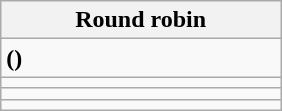<table class="wikitable" width=187.5>
<tr>
<th width=100%>Round robin</th>
</tr>
<tr>
<td><em></em> <strong>()</strong></td>
</tr>
<tr>
<td><strong></strong></td>
</tr>
<tr>
<td></td>
</tr>
<tr>
<td></td>
</tr>
</table>
